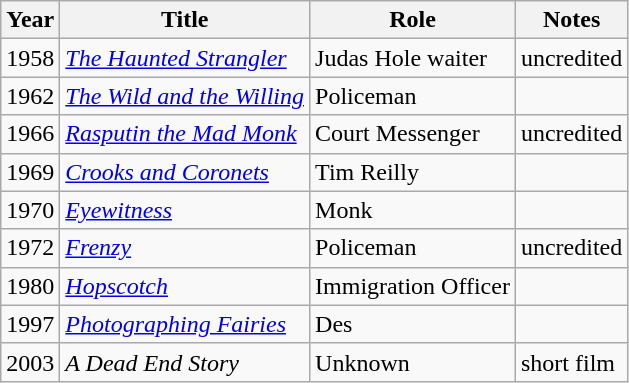<table class="wikitable sortable jquery-tablesorter">
<tr>
<th>Year</th>
<th>Title</th>
<th>Role</th>
<th>Notes</th>
</tr>
<tr>
<td>1958</td>
<td><em><a href='#'>The Haunted Strangler</a></em></td>
<td>Judas Hole waiter</td>
<td>uncredited</td>
</tr>
<tr>
<td>1962</td>
<td><em><a href='#'>The Wild and the Willing</a></em></td>
<td>Policeman</td>
<td></td>
</tr>
<tr>
<td>1966</td>
<td><em><a href='#'>Rasputin the Mad Monk</a></em></td>
<td>Court Messenger</td>
<td>uncredited</td>
</tr>
<tr>
<td>1969</td>
<td><em><a href='#'>Crooks and Coronets</a></em></td>
<td>Tim Reilly</td>
<td></td>
</tr>
<tr>
<td>1970</td>
<td><em><a href='#'>Eyewitness</a></em></td>
<td>Monk</td>
<td></td>
</tr>
<tr>
<td>1972</td>
<td><em><a href='#'>Frenzy</a></em></td>
<td>Policeman</td>
<td>uncredited</td>
</tr>
<tr>
<td>1980</td>
<td><em><a href='#'>Hopscotch</a></em></td>
<td>Immigration Officer</td>
<td></td>
</tr>
<tr>
<td>1997</td>
<td><em><a href='#'>Photographing Fairies</a></em></td>
<td>Des</td>
<td></td>
</tr>
<tr>
<td>2003</td>
<td><em>A Dead End Story</em></td>
<td>Unknown</td>
<td>short film</td>
</tr>
</table>
